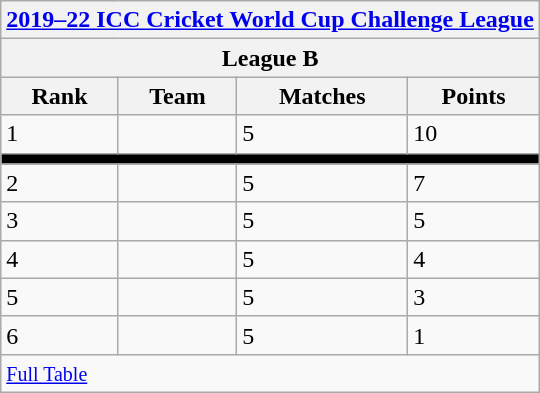<table class="wikitable" style="white-space: nowrap;" style="text-align:center">
<tr>
<th colspan="4"><a href='#'>2019–22 ICC Cricket World Cup Challenge League</a></th>
</tr>
<tr>
<th colspan="4">League B</th>
</tr>
<tr>
<th>Rank</th>
<th>Team</th>
<th>Matches</th>
<th>Points</th>
</tr>
<tr>
<td>1</td>
<td style="text-align:left"></td>
<td>5</td>
<td>10</td>
</tr>
<tr>
<td colspan="4" style="background-color:#000"></td>
</tr>
<tr>
<td>2</td>
<td style="text-align:left"></td>
<td>5</td>
<td>7</td>
</tr>
<tr>
<td>3</td>
<td style="text-align:left"></td>
<td>5</td>
<td>5</td>
</tr>
<tr>
<td>4</td>
<td style="text-align:left"></td>
<td>5</td>
<td>4</td>
</tr>
<tr>
<td>5</td>
<td style="text-align:left"></td>
<td>5</td>
<td>3</td>
</tr>
<tr>
<td>6</td>
<td style="text-align:left"></td>
<td>5</td>
<td>1</td>
</tr>
<tr>
<td colspan="4"><small><a href='#'>Full Table</a></small></td>
</tr>
</table>
